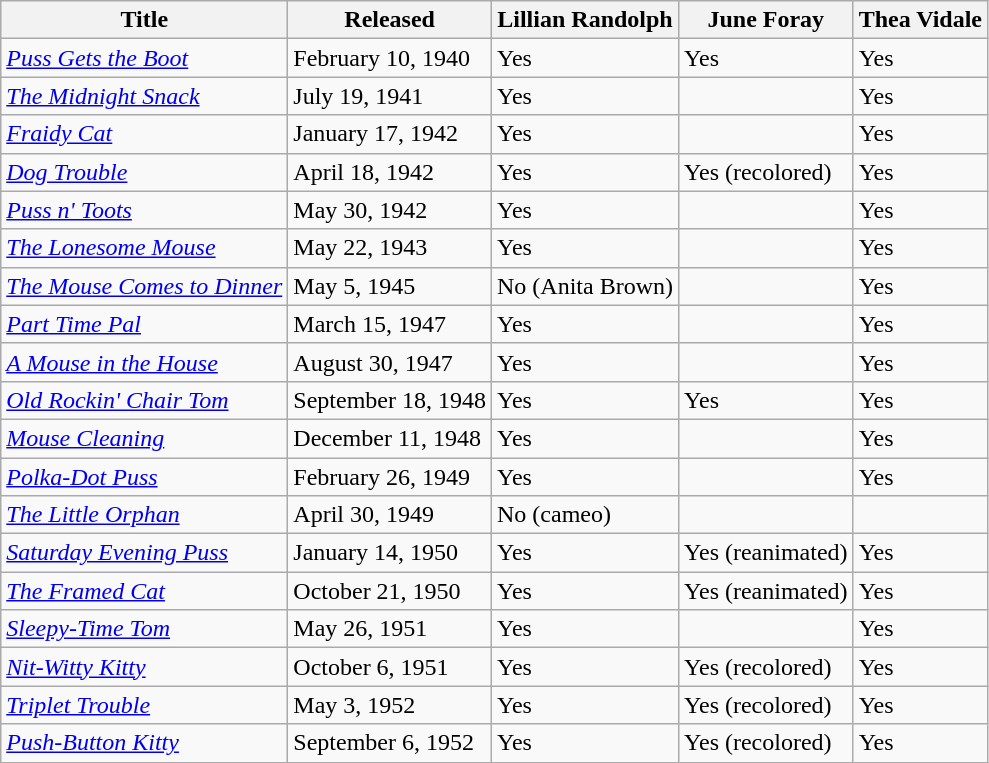<table class="wikitable sortable">
<tr>
<th>Title</th>
<th>Released</th>
<th>Lillian Randolph</th>
<th>June Foray</th>
<th>Thea Vidale</th>
</tr>
<tr>
<td><em><a href='#'>Puss Gets the Boot</a></em></td>
<td>February 10, 1940</td>
<td>Yes</td>
<td>Yes</td>
<td>Yes</td>
</tr>
<tr>
<td><em><a href='#'>The Midnight Snack</a></em></td>
<td>July 19, 1941</td>
<td>Yes</td>
<td></td>
<td>Yes</td>
</tr>
<tr>
<td><em><a href='#'>Fraidy Cat</a></em></td>
<td>January 17, 1942</td>
<td>Yes</td>
<td></td>
<td>Yes</td>
</tr>
<tr>
<td><em><a href='#'>Dog Trouble</a></em></td>
<td>April 18, 1942</td>
<td>Yes</td>
<td>Yes (recolored)</td>
<td>Yes</td>
</tr>
<tr>
<td><em><a href='#'>Puss n' Toots</a></em></td>
<td>May 30, 1942</td>
<td>Yes</td>
<td></td>
<td>Yes</td>
</tr>
<tr>
<td><em><a href='#'>The Lonesome Mouse</a></em></td>
<td>May 22, 1943</td>
<td>Yes</td>
<td></td>
<td>Yes</td>
</tr>
<tr>
<td><em><a href='#'>The Mouse Comes to Dinner</a></em></td>
<td>May 5, 1945</td>
<td>No (Anita Brown)</td>
<td></td>
<td>Yes</td>
</tr>
<tr>
<td><em><a href='#'>Part Time Pal</a></em></td>
<td>March 15, 1947</td>
<td>Yes</td>
<td></td>
<td>Yes</td>
</tr>
<tr>
<td><em><a href='#'>A Mouse in the House</a></em></td>
<td>August 30, 1947</td>
<td>Yes</td>
<td></td>
<td>Yes</td>
</tr>
<tr>
<td><em><a href='#'>Old Rockin' Chair Tom</a></em></td>
<td>September 18, 1948</td>
<td>Yes</td>
<td>Yes</td>
<td>Yes</td>
</tr>
<tr>
<td><em><a href='#'>Mouse Cleaning</a></em></td>
<td>December 11, 1948</td>
<td>Yes</td>
<td></td>
<td>Yes</td>
</tr>
<tr>
<td><em><a href='#'>Polka-Dot Puss</a></em></td>
<td>February 26, 1949</td>
<td>Yes</td>
<td></td>
<td>Yes</td>
</tr>
<tr>
<td><em><a href='#'>The Little Orphan</a></em></td>
<td>April 30, 1949</td>
<td>No (cameo)</td>
<td></td>
<td></td>
</tr>
<tr>
<td><em><a href='#'>Saturday Evening Puss</a></em></td>
<td>January 14, 1950</td>
<td>Yes</td>
<td>Yes (reanimated)</td>
<td>Yes</td>
</tr>
<tr>
<td><em><a href='#'>The Framed Cat</a></em></td>
<td>October 21, 1950</td>
<td>Yes</td>
<td>Yes (reanimated)</td>
<td>Yes</td>
</tr>
<tr>
<td><em><a href='#'>Sleepy-Time Tom</a></em></td>
<td>May 26, 1951</td>
<td>Yes</td>
<td></td>
<td>Yes</td>
</tr>
<tr>
<td><em><a href='#'>Nit-Witty Kitty</a></em></td>
<td>October 6, 1951</td>
<td>Yes</td>
<td>Yes (recolored)</td>
<td>Yes</td>
</tr>
<tr>
<td><em><a href='#'>Triplet Trouble</a></em></td>
<td>May 3, 1952</td>
<td>Yes</td>
<td>Yes (recolored)</td>
<td>Yes</td>
</tr>
<tr>
<td><em><a href='#'>Push-Button Kitty</a></em></td>
<td>September 6, 1952</td>
<td>Yes</td>
<td>Yes (recolored)</td>
<td>Yes</td>
</tr>
</table>
